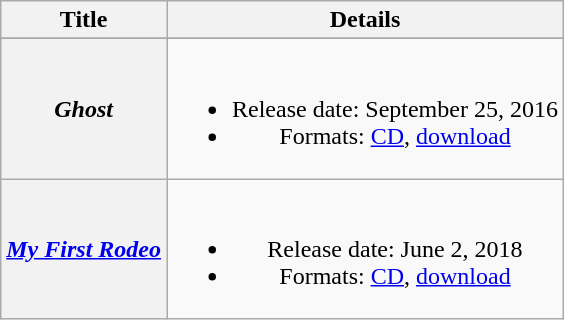<table class="wikitable plainrowheaders" style="text-align:center">
<tr>
<th>Title</th>
<th>Details</th>
</tr>
<tr style="font-size:smaller;">
</tr>
<tr>
<th scope="row"><em>Ghost</em></th>
<td><br><ul><li>Release date: September 25, 2016</li><li>Formats: <a href='#'>CD</a>, <a href='#'>download</a></li></ul></td>
</tr>
<tr>
<th scope="row"><em><a href='#'>My First Rodeo</a></em></th>
<td><br><ul><li>Release date: June 2, 2018</li><li>Formats: <a href='#'>CD</a>, <a href='#'>download</a></li></ul></td>
</tr>
</table>
